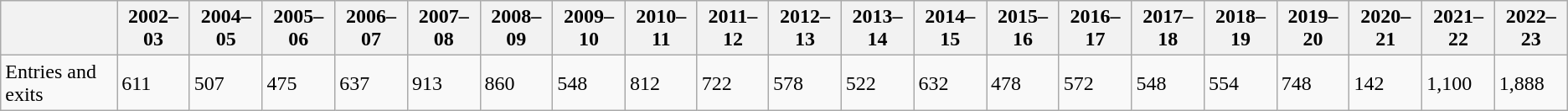<table class="wikitable">
<tr>
<th></th>
<th>2002–03</th>
<th>2004–05</th>
<th>2005–06</th>
<th>2006–07</th>
<th>2007–08</th>
<th>2008–09</th>
<th>2009–10</th>
<th>2010–11</th>
<th>2011–12</th>
<th>2012–13</th>
<th>2013–14</th>
<th>2014–15</th>
<th>2015–16</th>
<th>2016–17</th>
<th>2017–18</th>
<th>2018–19</th>
<th>2019–20</th>
<th>2020–21</th>
<th>2021–22</th>
<th>2022–23</th>
</tr>
<tr>
<td>Entries and exits</td>
<td>611</td>
<td>507</td>
<td>475</td>
<td>637</td>
<td>913</td>
<td>860</td>
<td>548</td>
<td>812</td>
<td>722</td>
<td>578</td>
<td>522</td>
<td>632</td>
<td>478</td>
<td>572</td>
<td>548</td>
<td>554</td>
<td>748</td>
<td>142</td>
<td>1,100</td>
<td>1,888</td>
</tr>
</table>
